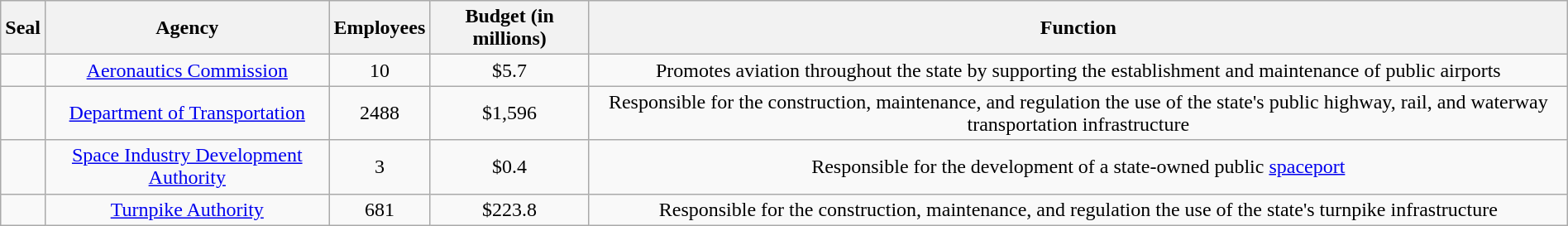<table class="wikitable" style="text-align:center; width:100%;">
<tr>
<th>Seal</th>
<th>Agency</th>
<th>Employees</th>
<th>Budget (in millions)</th>
<th>Function</th>
</tr>
<tr>
<td align="center"></td>
<td><a href='#'>Aeronautics Commission</a></td>
<td>10</td>
<td>$5.7</td>
<td>Promotes aviation throughout the state by supporting the establishment and maintenance of public airports</td>
</tr>
<tr>
<td align="center"></td>
<td><a href='#'>Department of Transportation</a></td>
<td>2488</td>
<td>$1,596</td>
<td>Responsible for the construction, maintenance, and regulation the use of the state's public highway, rail, and waterway transportation infrastructure</td>
</tr>
<tr>
<td align="center"></td>
<td><a href='#'>Space Industry Development Authority</a></td>
<td>3</td>
<td>$0.4</td>
<td>Responsible for the development of a state-owned public <a href='#'>spaceport</a></td>
</tr>
<tr>
<td align="center"></td>
<td><a href='#'>Turnpike Authority</a></td>
<td>681</td>
<td>$223.8</td>
<td>Responsible for the construction, maintenance, and regulation the use of the state's turnpike infrastructure</td>
</tr>
</table>
